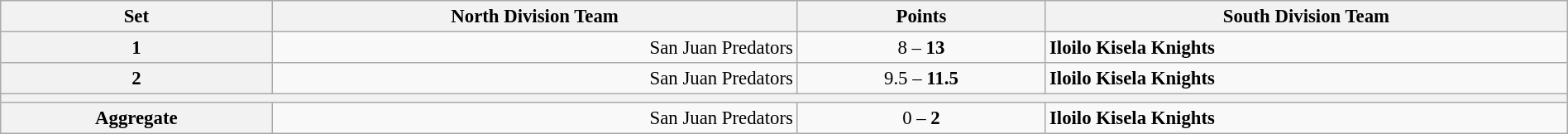<table class="wikitable" style="text-align: center; font-size:95%;" width=100%>
<tr>
<th>Set</th>
<th>North Division Team</th>
<th>Points</th>
<th>South Division Team</th>
</tr>
<tr>
<th>1</th>
<td align=right>San Juan Predators</td>
<td>8 – <strong>13</strong></td>
<td align=left><strong>Iloilo Kisela Knights</strong></td>
</tr>
<tr>
<th>2</th>
<td align=right>San Juan Predators</td>
<td>9.5 – <strong>11.5</strong></td>
<td align=left><strong>Iloilo Kisela Knights</strong></td>
</tr>
<tr>
<th colspan=4></th>
</tr>
<tr>
<th>Aggregate</th>
<td align=right>San Juan Predators</td>
<td>0 – <strong>2</strong></td>
<td align=left><strong>Iloilo Kisela Knights</strong></td>
</tr>
</table>
